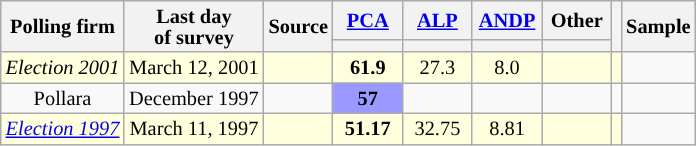<table class="wikitable sortable" style="text-align:center;font-size:85%;line-height:14px;" align="center">
<tr>
<th rowspan="2">Polling firm</th>
<th rowspan="2">Last day <br>of survey</th>
<th rowspan="2">Source</th>
<th class="unsortable" style="width:40px;"><a href='#'>PCA</a></th>
<th class="unsortable" style="width:40px;"><a href='#'>ALP</a></th>
<th class="unsortable" style="width:40px;"><a href='#'>ANDP</a></th>
<th class="unsortable" style="width:40px;">Other</th>
<th rowspan="2"></th>
<th rowspan="2">Sample</th>
</tr>
<tr style="line-height:5px;">
<th style="background:"></th>
<th style="background:"></th>
<th style="background:"></th>
<th style="background:"></th>
</tr>
<tr>
<td style="background:#ffd;"><em>Election 2001</em></td>
<td style="background:#ffd;">March 12, 2001</td>
<td style="background:#ffd;"></td>
<td style="background:#ffd;"><strong>61.9</strong></td>
<td style="background:#ffd;">27.3</td>
<td style="background:#ffd;">8.0</td>
<td style="background:#ffd;"></td>
<td style="background:#ffd;"></td>
</tr>
<tr>
<td>Pollara</td>
<td>December 1997</td>
<td></td>
<td style="background:#9999FF"><strong>57</strong></td>
<td></td>
<td></td>
<td></td>
<td></td>
<td></td>
</tr>
<tr>
<td style="background:#ffd;"><em><a href='#'>Election 1997</a></em></td>
<td style="background:#ffd;">March 11, 1997</td>
<td style="background:#ffd;"></td>
<td style="background:#ffd;"><strong>51.17</strong></td>
<td style="background:#ffd;">32.75</td>
<td style="background:#ffd;">8.81</td>
<td style="background:#ffd;"></td>
<td style="background:#ffd;"></td>
</tr>
</table>
